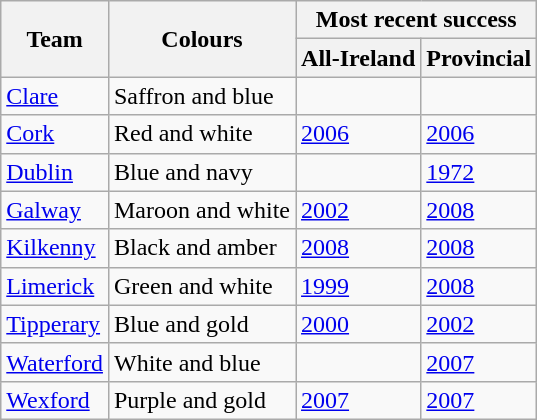<table class="wikitable">
<tr>
<th rowspan="2">Team</th>
<th rowspan="2">Colours</th>
<th colspan="3">Most recent success</th>
</tr>
<tr>
<th>All-Ireland</th>
<th>Provincial</th>
</tr>
<tr>
<td><a href='#'>Clare</a></td>
<td>Saffron and blue</td>
<td></td>
<td></td>
</tr>
<tr>
<td><a href='#'>Cork</a></td>
<td>Red and white</td>
<td><a href='#'>2006</a></td>
<td><a href='#'>2006</a></td>
</tr>
<tr>
<td><a href='#'>Dublin</a></td>
<td>Blue and navy</td>
<td></td>
<td><a href='#'>1972</a></td>
</tr>
<tr>
<td><a href='#'>Galway</a></td>
<td>Maroon and white</td>
<td><a href='#'>2002</a></td>
<td><a href='#'>2008</a></td>
</tr>
<tr>
<td><a href='#'>Kilkenny</a></td>
<td>Black and amber</td>
<td><a href='#'>2008</a></td>
<td><a href='#'>2008</a></td>
</tr>
<tr>
<td><a href='#'>Limerick</a></td>
<td>Green and white</td>
<td><a href='#'>1999</a></td>
<td><a href='#'>2008</a></td>
</tr>
<tr>
<td><a href='#'>Tipperary</a></td>
<td>Blue and gold</td>
<td><a href='#'>2000</a></td>
<td><a href='#'>2002</a></td>
</tr>
<tr>
<td><a href='#'>Waterford</a></td>
<td>White and blue</td>
<td></td>
<td><a href='#'>2007</a></td>
</tr>
<tr>
<td><a href='#'>Wexford</a></td>
<td>Purple and gold</td>
<td><a href='#'>2007</a></td>
<td><a href='#'>2007</a></td>
</tr>
</table>
